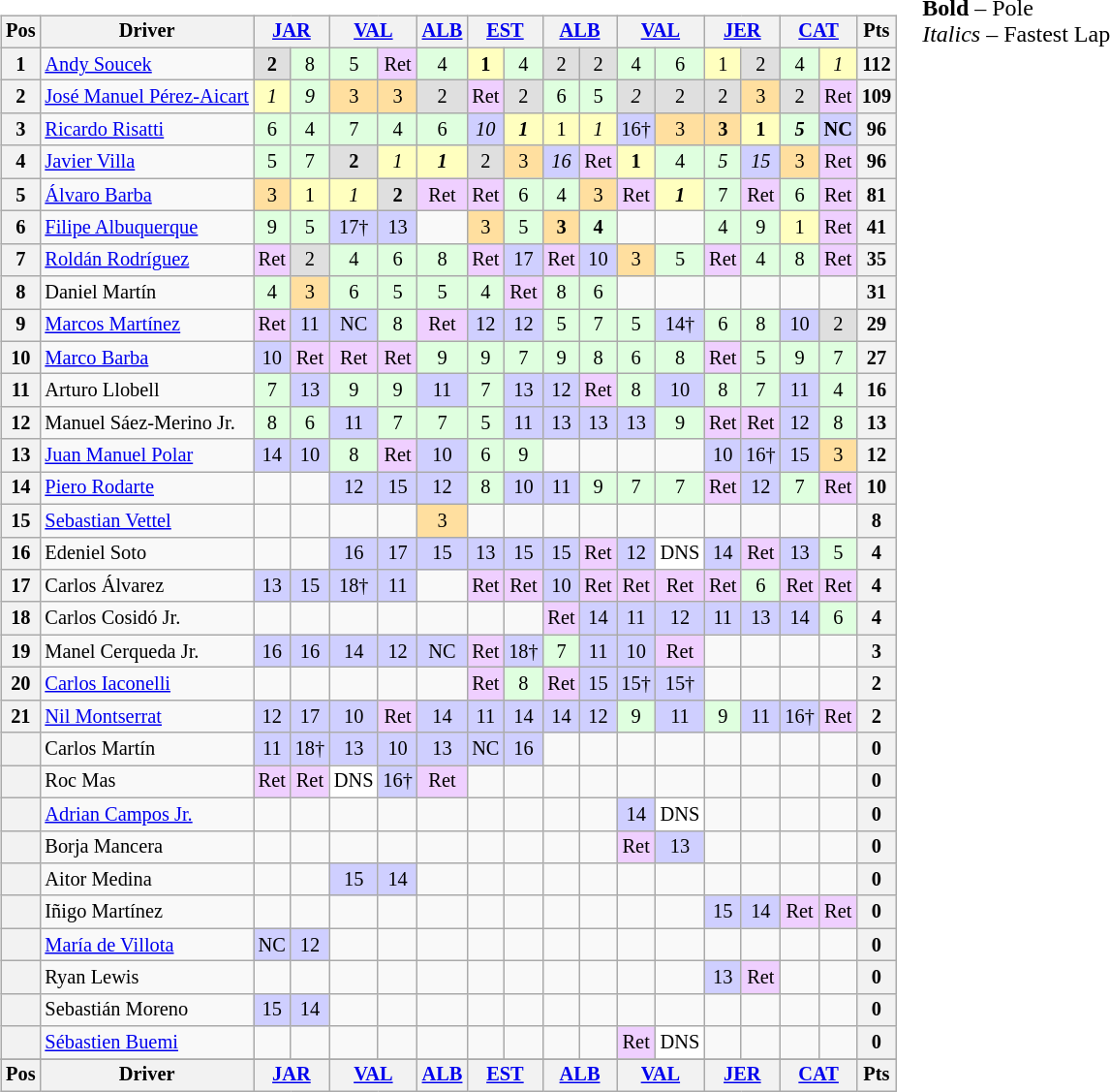<table>
<tr>
<td><br><table class="wikitable" style="font-size: 85%; text-align:center">
<tr valign="top">
<th valign="middle">Pos</th>
<th valign="middle">Driver</th>
<th colspan=2><a href='#'>JAR</a><br></th>
<th colspan=2><a href='#'>VAL</a><br></th>
<th><a href='#'>ALB</a><br></th>
<th colspan=2><a href='#'>EST</a><br></th>
<th colspan=2><a href='#'>ALB</a><br></th>
<th colspan=2><a href='#'>VAL</a><br></th>
<th colspan=2><a href='#'>JER</a><br></th>
<th colspan=2><a href='#'>CAT</a><br></th>
<th valign="middle">Pts</th>
</tr>
<tr>
<th>1</th>
<td align=left> <a href='#'>Andy Soucek</a></td>
<td style="background:#DFDFDF;"><strong>2</strong></td>
<td style="background:#DFFFDF;">8</td>
<td style="background:#DFFFDF;">5</td>
<td style="background:#Efcfff;">Ret</td>
<td style="background:#DFFFDF;">4</td>
<td style="background:#FFFFBF;"><strong>1</strong></td>
<td style="background:#DFFFDF;">4</td>
<td style="background:#DFDFDF;">2</td>
<td style="background:#DFDFDF;">2</td>
<td style="background:#DFFFDF;">4</td>
<td style="background:#DFFFDF;">6</td>
<td style="background:#FFFFBF;">1</td>
<td style="background:#DFDFDF;">2</td>
<td style="background:#DFFFDF;">4</td>
<td style="background:#FFFFBF;"><em>1</em></td>
<th>112</th>
</tr>
<tr>
<th>2</th>
<td align=left nowrap> <a href='#'>José Manuel Pérez-Aicart</a></td>
<td style="background:#FFFFBF;"><em>1</em></td>
<td style="background:#DFFFDF;"><em>9</em></td>
<td style="background:#FFDF9F;">3</td>
<td style="background:#FFDF9F;">3</td>
<td style="background:#DFDFDF;">2</td>
<td style="background:#Efcfff;">Ret</td>
<td style="background:#DFDFDF;">2</td>
<td style="background:#DFFFDF;">6</td>
<td style="background:#DFFFDF;">5</td>
<td style="background:#DFDFDF;"><em>2</em></td>
<td style="background:#DFDFDF;">2</td>
<td style="background:#DFDFDF;">2</td>
<td style="background:#FFDF9F;">3</td>
<td style="background:#DFDFDF;">2</td>
<td style="background:#Efcfff;">Ret</td>
<th>109</th>
</tr>
<tr>
<th>3</th>
<td align=left> <a href='#'>Ricardo Risatti</a></td>
<td style="background:#DFFFDF;">6</td>
<td style="background:#DFFFDF;">4</td>
<td style="background:#DFFFDF;">7</td>
<td style="background:#DFFFDF;">4</td>
<td style="background:#DFFFDF;">6</td>
<td style="background:#cfcfff;"><em>10</em></td>
<td style="background:#FFFFBF;"><strong><em>1</em></strong></td>
<td style="background:#FFFFBF;">1</td>
<td style="background:#FFFFBF;"><em>1</em></td>
<td style="background:#cfcfff;">16†</td>
<td style="background:#FFDF9F;">3</td>
<td style="background:#FFDF9F;"><strong>3</strong></td>
<td style="background:#FFFFBF;"><strong>1</strong></td>
<td style="background:#DFFFDF;"><strong><em>5</em></strong></td>
<td style="background:#cfcfff;"><strong>NC</strong></td>
<th>96</th>
</tr>
<tr>
<th>4</th>
<td align=left> <a href='#'>Javier Villa</a></td>
<td style="background:#DFFFDF;">5</td>
<td style="background:#DFFFDF;">7</td>
<td style="background:#DFDFDF;"><strong>2</strong></td>
<td style="background:#FFFFBF;"><em>1</em></td>
<td style="background:#FFFFBF;"><strong><em>1</em></strong></td>
<td style="background:#DFDFDF;">2</td>
<td style="background:#FFDF9F;">3</td>
<td style="background:#cfcfff;"><em>16</em></td>
<td style="background:#EFCFFF;">Ret</td>
<td style="background:#FFFFBF;"><strong>1</strong></td>
<td style="background:#DFFFDF;">4</td>
<td style="background:#DFFFDF;"><em>5</em></td>
<td style="background:#cfcfff;"><em>15</em></td>
<td style="background:#FFDF9F;">3</td>
<td style="background:#EFCFFF;">Ret</td>
<th>96</th>
</tr>
<tr>
<th>5</th>
<td align=left> <a href='#'>Álvaro Barba</a></td>
<td style="background:#FFDF9F;">3</td>
<td style="background:#FFFFBF;">1</td>
<td style="background:#FFFFBF;"><em>1</em></td>
<td style="background:#DFDFDF;"><strong>2</strong></td>
<td style="background:#EFCFFF;">Ret</td>
<td style="background:#EFCFFF;">Ret</td>
<td style="background:#DFFFDF;">6</td>
<td style="background:#DFFFDF;">4</td>
<td style="background:#FFDF9F;">3</td>
<td style="background:#EFCFFF;">Ret</td>
<td style="background:#FFFFBF;"><strong><em>1</em></strong></td>
<td style="background:#DFFFDF;">7</td>
<td style="background:#Efcfff;">Ret</td>
<td style="background:#DFFFDF;">6</td>
<td style="background:#Efcfff;">Ret</td>
<th>81</th>
</tr>
<tr>
<th>6</th>
<td align=left> <a href='#'>Filipe Albuquerque</a></td>
<td style="background:#DFFFDF;">9</td>
<td style="background:#DFFFDF;">5</td>
<td style="background:#cfcfff;">17†</td>
<td style="background:#cfcfff;">13</td>
<td></td>
<td style="background:#FFDF9F;">3</td>
<td style="background:#DFFFDF;">5</td>
<td style="background:#FFDF9F;"><strong>3</strong></td>
<td style="background:#DFFFDF;"><strong>4</strong></td>
<td></td>
<td></td>
<td style="background:#DFFFDF;">4</td>
<td style="background:#DFFFDF;">9</td>
<td style="background:#FFFFBF;">1</td>
<td style="background:#Efcfff;">Ret</td>
<th>41</th>
</tr>
<tr>
<th>7</th>
<td align=left> <a href='#'>Roldán Rodríguez</a></td>
<td style="background:#Efcfff;">Ret</td>
<td style="background:#DFDFDF;">2</td>
<td style="background:#DFFFDF;">4</td>
<td style="background:#DFFFDF;">6</td>
<td style="background:#DFFFDF;">8</td>
<td style="background:#Efcfff;">Ret</td>
<td style="background:#cfcfff;">17</td>
<td style="background:#Efcfff;">Ret</td>
<td style="background:#cfcfff;">10</td>
<td style="background:#FFDF9F;">3</td>
<td style="background:#DFFFDF;">5</td>
<td style="background:#Efcfff;">Ret</td>
<td style="background:#DFFFDF;">4</td>
<td style="background:#DFFFDF;">8</td>
<td style="background:#Efcfff;">Ret</td>
<th>35</th>
</tr>
<tr>
<th>8</th>
<td align=left> Daniel Martín</td>
<td style="background:#DFFFDF;">4</td>
<td style="background:#FFDF9F;">3</td>
<td style="background:#DFFFDF;">6</td>
<td style="background:#DFFFDF;">5</td>
<td style="background:#DFFFDF;">5</td>
<td style="background:#DFFFDF;">4</td>
<td style="background:#Efcfff;">Ret</td>
<td style="background:#DFFFDF;">8</td>
<td style="background:#DFFFDF;">6</td>
<td></td>
<td></td>
<td></td>
<td></td>
<td></td>
<td></td>
<th>31</th>
</tr>
<tr>
<th>9</th>
<td align=left> <a href='#'>Marcos Martínez</a></td>
<td style="background:#Efcfff;">Ret</td>
<td style="background:#cfcfff;">11</td>
<td style="background:#cfcfff;">NC</td>
<td style="background:#DFFFDF;">8</td>
<td style="background:#Efcfff;">Ret</td>
<td style="background:#cfcfff;">12</td>
<td style="background:#cfcfff;">12</td>
<td style="background:#DFFFDF;">5</td>
<td style="background:#DFFFDF;">7</td>
<td style="background:#DFFFDF;">5</td>
<td style="background:#cfcfff;">14†</td>
<td style="background:#DFFFDF;">6</td>
<td style="background:#DFFFDF;">8</td>
<td style="background:#cfcfff;">10</td>
<td style="background:#DFDFDF;">2</td>
<th>29</th>
</tr>
<tr>
<th>10</th>
<td align=left> <a href='#'>Marco Barba</a></td>
<td style="background:#cfcfff;">10</td>
<td style="background:#Efcfff;">Ret</td>
<td style="background:#Efcfff;">Ret</td>
<td style="background:#Efcfff;">Ret</td>
<td style="background:#DFFFDF;">9</td>
<td style="background:#DFFFDF;">9</td>
<td style="background:#DFFFDF;">7</td>
<td style="background:#DFFFDF;">9</td>
<td style="background:#DFFFDF;">8</td>
<td style="background:#DFFFDF;">6</td>
<td style="background:#DFFFDF;">8</td>
<td style="background:#Efcfff;">Ret</td>
<td style="background:#DFFFDF;">5</td>
<td style="background:#DFFFDF;">9</td>
<td style="background:#DFFFDF;">7</td>
<th>27</th>
</tr>
<tr>
<th>11</th>
<td align=left> Arturo Llobell</td>
<td style="background:#DFFFDF;">7</td>
<td style="background:#cfcfff;">13</td>
<td style="background:#DFFFDF;">9</td>
<td style="background:#DFFFDF;">9</td>
<td style="background:#cfcfff;">11</td>
<td style="background:#DFFFDF;">7</td>
<td style="background:#cfcfff;">13</td>
<td style="background:#cfcfff;">12</td>
<td style="background:#Efcfff;">Ret</td>
<td style="background:#DFFFDF;">8</td>
<td style="background:#cfcfff;">10</td>
<td style="background:#DFFFDF;">8</td>
<td style="background:#DFFFDF;">7</td>
<td style="background:#cfcfff;">11</td>
<td style="background:#DFFFDF;">4</td>
<th>16</th>
</tr>
<tr>
<th>12</th>
<td align=left> Manuel Sáez-Merino Jr.</td>
<td style="background:#DFFFDF;">8</td>
<td style="background:#DFFFDF;">6</td>
<td style="background:#cfcfff;">11</td>
<td style="background:#DFFFDF;">7</td>
<td style="background:#DFFFDF;">7</td>
<td style="background:#DFFFDF;">5</td>
<td style="background:#cfcfff;">11</td>
<td style="background:#cfcfff;">13</td>
<td style="background:#cfcfff;">13</td>
<td style="background:#cfcfff;">13</td>
<td style="background:#DFFFDF;">9</td>
<td style="background:#Efcfff;">Ret</td>
<td style="background:#Efcfff;">Ret</td>
<td style="background:#cfcfff;">12</td>
<td style="background:#DFFFDF;">8</td>
<th>13</th>
</tr>
<tr>
<th>13</th>
<td align=left> <a href='#'>Juan Manuel Polar</a></td>
<td style="background:#cfcfff;">14</td>
<td style="background:#cfcfff;">10</td>
<td style="background:#DFFFDF;">8</td>
<td style="background:#Efcfff;">Ret</td>
<td style="background:#cfcfff;">10</td>
<td style="background:#DFFFDF;">6</td>
<td style="background:#DFFFDF;">9</td>
<td></td>
<td></td>
<td></td>
<td></td>
<td style="background:#cfcfff;">10</td>
<td style="background:#cfcfff;">16†</td>
<td style="background:#cfcfff;">15</td>
<td style="background:#FFDF9F;">3</td>
<th>12</th>
</tr>
<tr>
<th>14</th>
<td align=left> <a href='#'>Piero Rodarte</a></td>
<td></td>
<td></td>
<td style="background:#cfcfff;">12</td>
<td style="background:#cfcfff;">15</td>
<td style="background:#cfcfff;">12</td>
<td style="background:#DFFFDF;">8</td>
<td style="background:#cfcfff;">10</td>
<td style="background:#cfcfff;">11</td>
<td style="background:#DFFFDF;">9</td>
<td style="background:#DFFFDF;">7</td>
<td style="background:#DFFFDF;">7</td>
<td style="background:#Efcfff;">Ret</td>
<td style="background:#cfcfff;">12</td>
<td style="background:#DFFFDF;">7</td>
<td style="background:#Efcfff;">Ret</td>
<th>10</th>
</tr>
<tr>
<th>15</th>
<td align=left> <a href='#'>Sebastian Vettel</a></td>
<td></td>
<td></td>
<td></td>
<td></td>
<td style="background:#FFDF9F;">3</td>
<td></td>
<td></td>
<td></td>
<td></td>
<td></td>
<td></td>
<td></td>
<td></td>
<td></td>
<td></td>
<th>8</th>
</tr>
<tr>
<th>16</th>
<td align=left> Edeniel Soto</td>
<td></td>
<td></td>
<td style="background:#cfcfff;">16</td>
<td style="background:#cfcfff;">17</td>
<td style="background:#cfcfff;">15</td>
<td style="background:#cfcfff;">13</td>
<td style="background:#cfcfff;">15</td>
<td style="background:#cfcfff;">15</td>
<td style="background:#Efcfff;">Ret</td>
<td style="background:#cfcfff;">12</td>
<td style="background:#ffffff;">DNS</td>
<td style="background:#cfcfff;">14</td>
<td style="background:#Efcfff;">Ret</td>
<td style="background:#cfcfff;">13</td>
<td style="background:#DFFFDF;">5</td>
<th>4</th>
</tr>
<tr>
<th>17</th>
<td align=left> Carlos Álvarez</td>
<td style="background:#cfcfff;">13</td>
<td style="background:#cfcfff;">15</td>
<td style="background:#cfcfff;">18†</td>
<td style="background:#cfcfff;">11</td>
<td></td>
<td style="background:#Efcfff;">Ret</td>
<td style="background:#Efcfff;">Ret</td>
<td style="background:#cfcfff;">10</td>
<td style="background:#Efcfff;">Ret</td>
<td style="background:#Efcfff;">Ret</td>
<td style="background:#Efcfff;">Ret</td>
<td style="background:#Efcfff;">Ret</td>
<td style="background:#DFFFDF;">6</td>
<td style="background:#Efcfff;">Ret</td>
<td style="background:#Efcfff;">Ret</td>
<th>4</th>
</tr>
<tr>
<th>18</th>
<td align=left> Carlos Cosidó Jr.</td>
<td></td>
<td></td>
<td></td>
<td></td>
<td></td>
<td></td>
<td></td>
<td style="background:#Efcfff;">Ret</td>
<td style="background:#cfcfff;">14</td>
<td style="background:#cfcfff;">11</td>
<td style="background:#cfcfff;">12</td>
<td style="background:#cfcfff;">11</td>
<td style="background:#cfcfff;">13</td>
<td style="background:#cfcfff;">14</td>
<td style="background:#DFFFDF;">6</td>
<th>4</th>
</tr>
<tr>
<th>19</th>
<td align=left> Manel Cerqueda Jr.</td>
<td style="background:#cfcfff;">16</td>
<td style="background:#cfcfff;">16</td>
<td style="background:#cfcfff;">14</td>
<td style="background:#cfcfff;">12</td>
<td style="background:#cfcfff;">NC</td>
<td style="background:#Efcfff;">Ret</td>
<td style="background:#cfcfff;">18†</td>
<td style="background:#DFFFDF;">7</td>
<td style="background:#cfcfff;">11</td>
<td style="background:#cfcfff;">10</td>
<td style="background:#Efcfff;">Ret</td>
<td></td>
<td></td>
<td></td>
<td></td>
<th>3</th>
</tr>
<tr>
<th>20</th>
<td align=left> <a href='#'>Carlos Iaconelli</a></td>
<td></td>
<td></td>
<td></td>
<td></td>
<td></td>
<td style="background:#Efcfff;">Ret</td>
<td style="background:#DFFFDF;">8</td>
<td style="background:#Efcfff;">Ret</td>
<td style="background:#cfcfff;">15</td>
<td style="background:#cfcfff;">15†</td>
<td style="background:#cfcfff;">15†</td>
<td></td>
<td></td>
<td></td>
<td></td>
<th>2</th>
</tr>
<tr>
<th>21</th>
<td align=left> <a href='#'>Nil Montserrat</a></td>
<td style="background:#cfcfff;">12</td>
<td style="background:#cfcfff;">17</td>
<td style="background:#cfcfff;">10</td>
<td style="background:#Efcfff;">Ret</td>
<td style="background:#cfcfff;">14</td>
<td style="background:#cfcfff;">11</td>
<td style="background:#cfcfff;">14</td>
<td style="background:#cfcfff;">14</td>
<td style="background:#cfcfff;">12</td>
<td style="background:#DFFFDF;">9</td>
<td style="background:#cfcfff;">11</td>
<td style="background:#DFFFDF;">9</td>
<td style="background:#cfcfff;">11</td>
<td style="background:#cfcfff;">16†</td>
<td style="background:#Efcfff;">Ret</td>
<th>2</th>
</tr>
<tr>
<th></th>
<td align=left> Carlos Martín</td>
<td style="background:#cfcfff;">11</td>
<td style="background:#cfcfff;">18†</td>
<td style="background:#cfcfff;">13</td>
<td style="background:#cfcfff;">10</td>
<td style="background:#cfcfff;">13</td>
<td style="background:#cfcfff;">NC</td>
<td style="background:#cfcfff;">16</td>
<td></td>
<td></td>
<td></td>
<td></td>
<td></td>
<td></td>
<td></td>
<td></td>
<th>0</th>
</tr>
<tr>
<th></th>
<td align=left> Roc Mas</td>
<td style="background:#Efcfff;">Ret</td>
<td style="background:#Efcfff;">Ret</td>
<td style="background:#FFFFFF;">DNS</td>
<td style="background:#cfcfff;">16†</td>
<td style="background:#Efcfff;">Ret</td>
<td></td>
<td></td>
<td></td>
<td></td>
<td></td>
<td></td>
<td></td>
<td></td>
<td></td>
<td></td>
<th>0</th>
</tr>
<tr>
<th></th>
<td align=left> <a href='#'>Adrian Campos Jr.</a></td>
<td></td>
<td></td>
<td></td>
<td></td>
<td></td>
<td></td>
<td></td>
<td></td>
<td></td>
<td style="background:#cfcfff;">14</td>
<td style="background:#FFFFFF;">DNS</td>
<td></td>
<td></td>
<td></td>
<td></td>
<th>0</th>
</tr>
<tr>
<th></th>
<td align=left> Borja Mancera</td>
<td></td>
<td></td>
<td></td>
<td></td>
<td></td>
<td></td>
<td></td>
<td></td>
<td></td>
<td style="background:#Efcfff;">Ret</td>
<td style="background:#cfcfff;">13</td>
<td></td>
<td></td>
<td></td>
<td></td>
<th>0</th>
</tr>
<tr>
<th></th>
<td align=left> Aitor Medina</td>
<td></td>
<td></td>
<td style="background:#cfcfff;">15</td>
<td style="background:#cfcfff;">14</td>
<td></td>
<td></td>
<td></td>
<td></td>
<td></td>
<td></td>
<td></td>
<td></td>
<td></td>
<td></td>
<td></td>
<th>0</th>
</tr>
<tr>
<th></th>
<td align=left> Iñigo Martínez</td>
<td></td>
<td></td>
<td></td>
<td></td>
<td></td>
<td></td>
<td></td>
<td></td>
<td></td>
<td></td>
<td></td>
<td style="background:#cfcfff;">15</td>
<td style="background:#cfcfff;">14</td>
<td style="background:#Efcfff;">Ret</td>
<td style="background:#Efcfff;">Ret</td>
<th>0</th>
</tr>
<tr>
<th></th>
<td align=left> <a href='#'>María de Villota</a></td>
<td style="background:#cfcfff;">NC</td>
<td style="background:#cfcfff;">12</td>
<td></td>
<td></td>
<td></td>
<td></td>
<td></td>
<td></td>
<td></td>
<td></td>
<td></td>
<td></td>
<td></td>
<td></td>
<td></td>
<th>0</th>
</tr>
<tr>
<th></th>
<td align=left> Ryan Lewis</td>
<td></td>
<td></td>
<td></td>
<td></td>
<td></td>
<td></td>
<td></td>
<td></td>
<td></td>
<td></td>
<td></td>
<td style="background:#cfcfff;">13</td>
<td style="background:#Efcfff;">Ret</td>
<td></td>
<td></td>
<th>0</th>
</tr>
<tr>
<th></th>
<td align=left> Sebastián Moreno</td>
<td style="background:#cfcfff;">15</td>
<td style="background:#cfcfff;">14</td>
<td></td>
<td></td>
<td></td>
<td></td>
<td></td>
<td></td>
<td></td>
<td></td>
<td></td>
<td></td>
<td></td>
<td></td>
<td></td>
<th>0</th>
</tr>
<tr>
<th></th>
<td align=left> <a href='#'>Sébastien Buemi</a></td>
<td></td>
<td></td>
<td></td>
<td></td>
<td></td>
<td></td>
<td></td>
<td></td>
<td></td>
<td style="background:#Efcfff;">Ret</td>
<td style="background:#FFFFFF;">DNS</td>
<td></td>
<td></td>
<td></td>
<td></td>
<th>0</th>
</tr>
<tr>
</tr>
<tr valign="top">
<th valign="middle">Pos</th>
<th valign="middle">Driver</th>
<th colspan=2><a href='#'>JAR</a><br></th>
<th colspan=2><a href='#'>VAL</a><br></th>
<th><a href='#'>ALB</a><br></th>
<th colspan=2><a href='#'>EST</a><br></th>
<th colspan=2><a href='#'>ALB</a><br></th>
<th colspan=2><a href='#'>VAL</a><br></th>
<th colspan=2><a href='#'>JER</a><br></th>
<th colspan=2><a href='#'>CAT</a><br></th>
<th valign="middle">Pts</th>
</tr>
</table>
</td>
<td valign="top"><br>
<span><strong>Bold</strong> – Pole<br><em>Italics</em> – Fastest Lap</span></td>
</tr>
</table>
